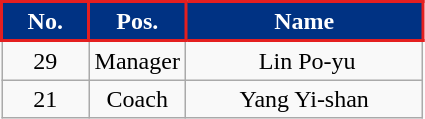<table class="wikitable" style="text-align: center;">
<tr>
<th style="background:#003283; color:#FFFFFF; border:2px solid #E41F20; width: 50px;">No.</th>
<th style="background:#003283; color:#FFFFFF; border:2px solid #E41F20; width: 50px;">Pos.</th>
<th style="background:#003283; color:#FFFFFF; border:2px solid #E41F20; width: 150px;">Name</th>
</tr>
<tr>
<td>29</td>
<td>Manager</td>
<td> Lin Po-yu</td>
</tr>
<tr>
<td>21</td>
<td>Coach</td>
<td>Yang Yi-shan</td>
</tr>
</table>
